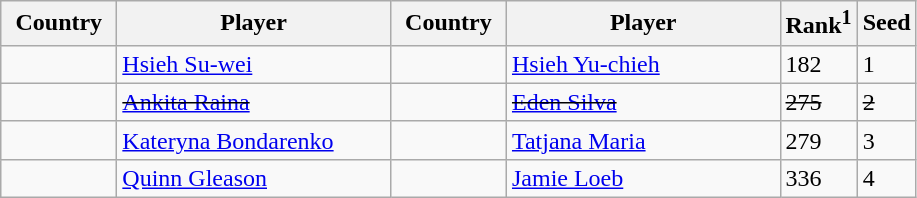<table class="sortable wikitable">
<tr>
<th width="70">Country</th>
<th width="175">Player</th>
<th width="70">Country</th>
<th width="175">Player</th>
<th>Rank<sup>1</sup></th>
<th>Seed</th>
</tr>
<tr>
<td></td>
<td><a href='#'>Hsieh Su-wei</a></td>
<td></td>
<td><a href='#'>Hsieh Yu-chieh</a></td>
<td>182</td>
<td>1</td>
</tr>
<tr>
<td><s></s></td>
<td><s><a href='#'>Ankita Raina</a></s></td>
<td><s></s></td>
<td><s><a href='#'>Eden Silva</a></s></td>
<td><s>275</s></td>
<td><s>2</s></td>
</tr>
<tr>
<td></td>
<td><a href='#'>Kateryna Bondarenko</a></td>
<td></td>
<td><a href='#'>Tatjana Maria</a></td>
<td>279</td>
<td>3</td>
</tr>
<tr>
<td></td>
<td><a href='#'>Quinn Gleason</a></td>
<td></td>
<td><a href='#'>Jamie Loeb</a></td>
<td>336</td>
<td>4</td>
</tr>
</table>
